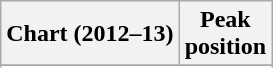<table class="wikitable sortable">
<tr>
<th>Chart (2012–13)</th>
<th>Peak<br>position</th>
</tr>
<tr>
</tr>
<tr>
</tr>
<tr>
</tr>
</table>
